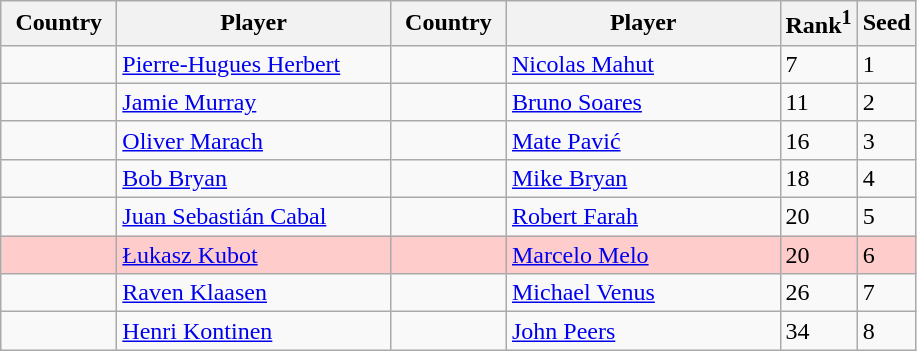<table class="sortable wikitable">
<tr>
<th width="70">Country</th>
<th width="175">Player</th>
<th width="70">Country</th>
<th width="175">Player</th>
<th>Rank<sup>1</sup></th>
<th>Seed</th>
</tr>
<tr>
<td></td>
<td><a href='#'>Pierre-Hugues Herbert</a></td>
<td></td>
<td><a href='#'>Nicolas Mahut</a></td>
<td>7</td>
<td>1</td>
</tr>
<tr>
<td></td>
<td><a href='#'>Jamie Murray</a></td>
<td></td>
<td><a href='#'>Bruno Soares</a></td>
<td>11</td>
<td>2</td>
</tr>
<tr>
<td></td>
<td><a href='#'>Oliver Marach</a></td>
<td></td>
<td><a href='#'>Mate Pavić</a></td>
<td>16</td>
<td>3</td>
</tr>
<tr>
<td></td>
<td><a href='#'>Bob Bryan</a></td>
<td></td>
<td><a href='#'>Mike Bryan</a></td>
<td>18</td>
<td>4</td>
</tr>
<tr>
<td></td>
<td><a href='#'>Juan Sebastián Cabal</a></td>
<td></td>
<td><a href='#'>Robert Farah</a></td>
<td>20</td>
<td>5</td>
</tr>
<tr style="background:#fcc;">
<td></td>
<td><a href='#'>Łukasz Kubot</a></td>
<td></td>
<td><a href='#'>Marcelo Melo</a></td>
<td>20</td>
<td>6</td>
</tr>
<tr>
<td></td>
<td><a href='#'>Raven Klaasen</a></td>
<td></td>
<td><a href='#'>Michael Venus</a></td>
<td>26</td>
<td>7</td>
</tr>
<tr>
<td></td>
<td><a href='#'>Henri Kontinen</a></td>
<td></td>
<td><a href='#'>John Peers</a></td>
<td>34</td>
<td>8</td>
</tr>
</table>
